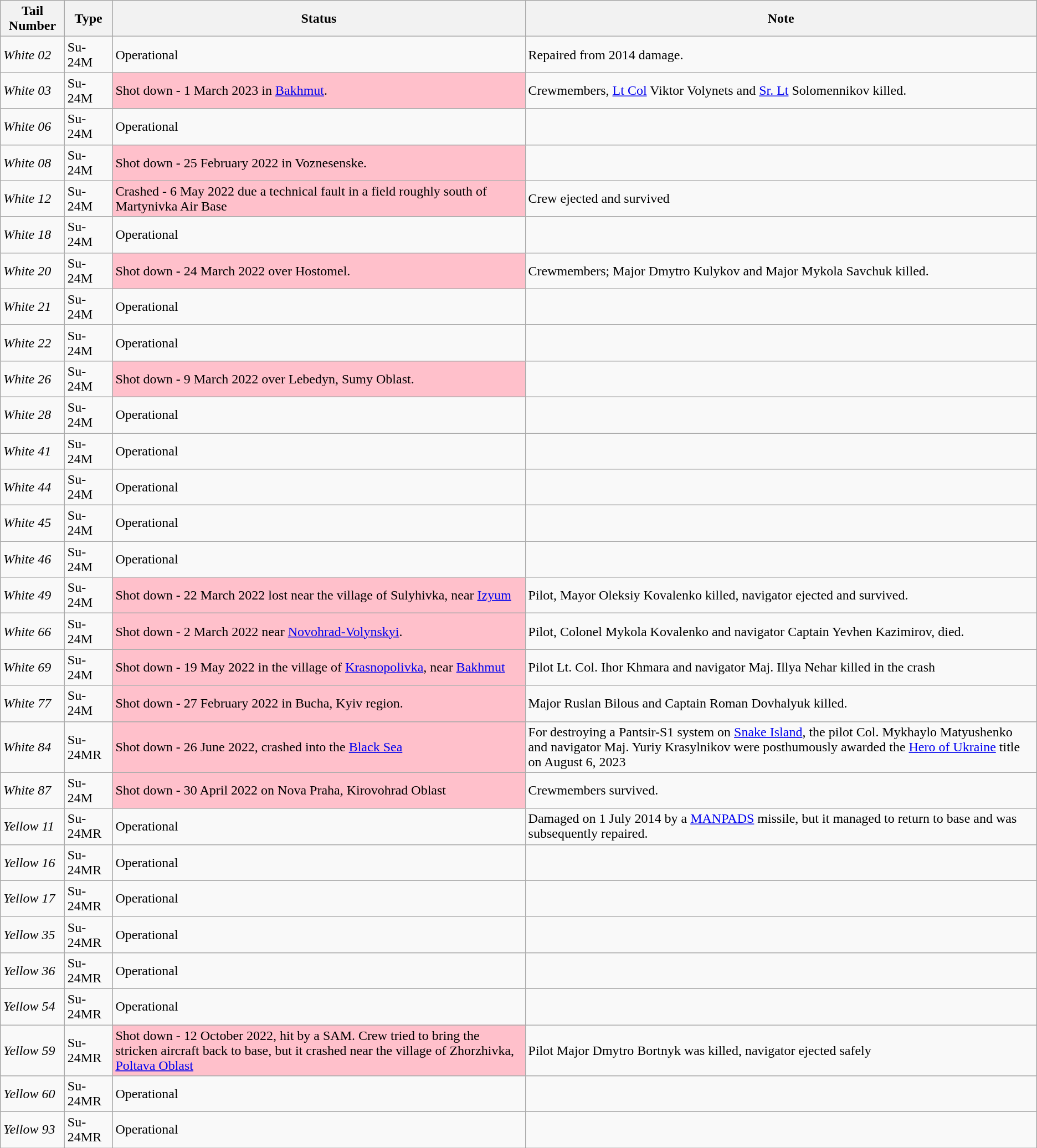<table class="wikitable">
<tr>
<th>Tail Number</th>
<th>Type</th>
<th>Status</th>
<th>Note</th>
</tr>
<tr>
<td><em>White 02</em></td>
<td>Su-24M</td>
<td>Operational</td>
<td>Repaired from 2014 damage.</td>
</tr>
<tr>
<td><em>White 03</em></td>
<td>Su-24M</td>
<td style="background:#FFC0CB;">Shot down - 1 March 2023 in <a href='#'>Bakhmut</a>.</td>
<td>Crewmembers, <a href='#'>Lt Col</a> Viktor Volynets and <a href='#'>Sr. Lt</a> Solomennikov killed.</td>
</tr>
<tr>
<td><em>White 06</em></td>
<td>Su-24M</td>
<td>Operational</td>
<td></td>
</tr>
<tr>
<td><em>White 08</em></td>
<td>Su-24M</td>
<td style="background:#FFC0CB;">Shot down - 25 February 2022 in Voznesenske.</td>
<td></td>
</tr>
<tr>
<td><em>White 12</em></td>
<td>Su-24M</td>
<td style="background:#FFC0CB;">Crashed - 6 May 2022 due a technical fault in a field roughly  south of Martynivka Air Base</td>
<td>Crew ejected and survived</td>
</tr>
<tr>
<td><em>White 18</em></td>
<td>Su-24M</td>
<td>Operational</td>
<td></td>
</tr>
<tr>
<td><em>White 20</em></td>
<td>Su-24M</td>
<td style="background:#FFC0CB;">Shot down - 24 March 2022 over Hostomel. </td>
<td>Crewmembers; Major Dmytro Kulykov and Major Mykola Savchuk killed.</td>
</tr>
<tr>
<td><em>White 21</em></td>
<td>Su-24M</td>
<td>Operational</td>
<td></td>
</tr>
<tr>
<td><em>White 22</em></td>
<td>Su-24M</td>
<td>Operational</td>
<td></td>
</tr>
<tr>
<td><em>White 26</em></td>
<td>Su-24M</td>
<td style="background:#FFC0CB;">Shot down - 9 March 2022 over Lebedyn, Sumy Oblast.</td>
<td></td>
</tr>
<tr>
<td><em>White 28</em></td>
<td>Su-24M</td>
<td>Operational</td>
<td></td>
</tr>
<tr>
<td><em>White 41</em></td>
<td>Su-24M</td>
<td>Operational</td>
<td></td>
</tr>
<tr>
<td><em>White 44</em></td>
<td>Su-24M</td>
<td>Operational</td>
<td></td>
</tr>
<tr>
<td><em>White 45</em></td>
<td>Su-24M</td>
<td>Operational</td>
<td></td>
</tr>
<tr>
<td><em>White 46</em></td>
<td>Su-24M</td>
<td>Operational</td>
<td></td>
</tr>
<tr>
<td><em>White 49</em></td>
<td>Su-24M</td>
<td style="background:#FFC0CB;">Shot down - 22 March 2022 lost near the village of Sulyhivka, near <a href='#'>Izyum</a></td>
<td>Pilot, Mayor Oleksiy Kovalenko killed, navigator ejected and survived.</td>
</tr>
<tr>
<td><em>White 66</em></td>
<td>Su-24M</td>
<td style="background:#FFC0CB;">Shot down - 2 March 2022 near <a href='#'>Novohrad-Volynskyi</a>.</td>
<td>Pilot, Colonel Mykola Kovalenko and navigator Captain Yevhen Kazimirov, died.</td>
</tr>
<tr>
<td><em>White 69</em></td>
<td>Su-24M</td>
<td style="background:#FFC0CB;">Shot down - 19 May 2022 in the village of <a href='#'>Krasnopolivka</a>, near <a href='#'>Bakhmut</a></td>
<td>Pilot Lt. Col. Ihor Khmara and navigator Maj. Illya Nehar killed in the crash</td>
</tr>
<tr>
<td><em>White 77</em></td>
<td>Su-24M</td>
<td style="background:#FFC0CB;">Shot down - 27 February 2022 in Bucha, Kyiv region.</td>
<td>Major Ruslan Bilous and Captain Roman Dovhalyuk killed.</td>
</tr>
<tr>
<td><em>White 84</em></td>
<td>Su-24MR</td>
<td style="background:#FFC0CB;">Shot down - 26 June 2022, crashed into the <a href='#'>Black Sea</a></td>
<td>For destroying a Pantsir-S1 system on <a href='#'>Snake Island</a>, the pilot Col. Mykhaylo Matyushenko and navigator Maj. Yuriy Krasylnikov were posthumously awarded the <a href='#'>Hero of Ukraine</a> title on August 6, 2023</td>
</tr>
<tr>
<td><em>White 87</em></td>
<td>Su-24M</td>
<td style="background:#FFC0CB;">Shot down - 30 April 2022 on Nova Praha, Kirovohrad Oblast </td>
<td>Crewmembers survived.</td>
</tr>
<tr>
<td><em>Yellow 11</em></td>
<td>Su-24MR</td>
<td>Operational</td>
<td>Damaged on 1 July 2014 by a <a href='#'>MANPADS</a> missile, but it managed to return to base and was subsequently repaired.</td>
</tr>
<tr>
<td><em>Yellow 16</em></td>
<td>Su-24MR</td>
<td>Operational</td>
<td></td>
</tr>
<tr>
<td><em>Yellow 17</em></td>
<td>Su-24MR</td>
<td>Operational</td>
<td></td>
</tr>
<tr>
<td><em>Yellow 35</em></td>
<td>Su-24MR</td>
<td>Operational</td>
<td></td>
</tr>
<tr>
<td><em>Yellow 36</em></td>
<td>Su-24MR</td>
<td>Operational</td>
<td></td>
</tr>
<tr>
<td><em>Yellow 54 </em></td>
<td>Su-24MR</td>
<td>Operational</td>
<td></td>
</tr>
<tr>
<td><em>Yellow 59</em></td>
<td>Su-24MR</td>
<td style="background:#FFC0CB;">Shot down - 12 October 2022, hit by a SAM. Crew tried to bring the stricken aircraft back to base, but it crashed near the village of Zhorzhivka, <a href='#'>Poltava Oblast</a></td>
<td>Pilot Major Dmytro Bortnyk was killed, navigator ejected safely</td>
</tr>
<tr>
<td><em>Yellow 60</em></td>
<td>Su-24MR</td>
<td>Operational</td>
<td></td>
</tr>
<tr>
<td><em>Yellow 93</em></td>
<td>Su-24MR</td>
<td>Operational</td>
<td></td>
</tr>
</table>
